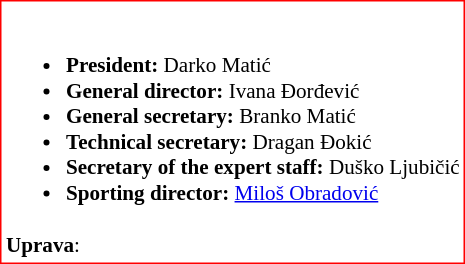<table class="toccolours" style="border: #FF0000 solid 1px; background: #FFFFFF; font-size: 88%">
<tr>
<td><br><ul><li><strong>President:</strong>  Darko Matić</li><li><strong>General director:</strong>  Ivana Đorđević</li><li><strong>General secretary:</strong>  Branko Matić</li><li><strong>Technical secretary:</strong>  Dragan Đokić</li><li><strong>Secretary of the expert staff:</strong>  Duško Ljubičić</li><li><strong>Sporting director:</strong>  <a href='#'>Miloš Obradović</a></li></ul></td>
</tr>
<tr>
<td colspan="2"><strong>Uprava</strong>: </td>
</tr>
</table>
